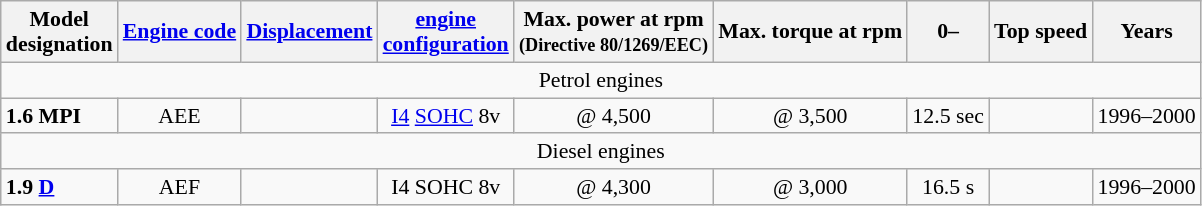<table class="wikitable" style="text-align:center; font-size:91%;">
<tr>
<th>Model<br>designation</th>
<th><a href='#'>Engine code</a></th>
<th><a href='#'>Displacement</a></th>
<th><a href='#'>engine<br>configuration</a></th>
<th>Max. power at rpm<br><small>(Directive 80/1269/EEC)</small></th>
<th>Max. torque at rpm</th>
<th>0–</th>
<th>Top speed</th>
<th>Years</th>
</tr>
<tr>
<td colspan="9" >Petrol engines</td>
</tr>
<tr>
<td align="left"><strong>1.6 MPI</strong></td>
<td>AEE</td>
<td></td>
<td><a href='#'>I4</a> <a href='#'>SOHC</a> 8v</td>
<td> @ 4,500</td>
<td> @ 3,500</td>
<td>12.5 sec</td>
<td></td>
<td>1996–2000</td>
</tr>
<tr>
<td colspan="9" >Diesel engines</td>
</tr>
<tr>
<td align="left"><strong>1.9 <a href='#'>D</a></strong></td>
<td>AEF</td>
<td></td>
<td>I4 SOHC 8v</td>
<td> @ 4,300</td>
<td> @ 3,000</td>
<td>16.5 s</td>
<td></td>
<td>1996–2000</td>
</tr>
</table>
